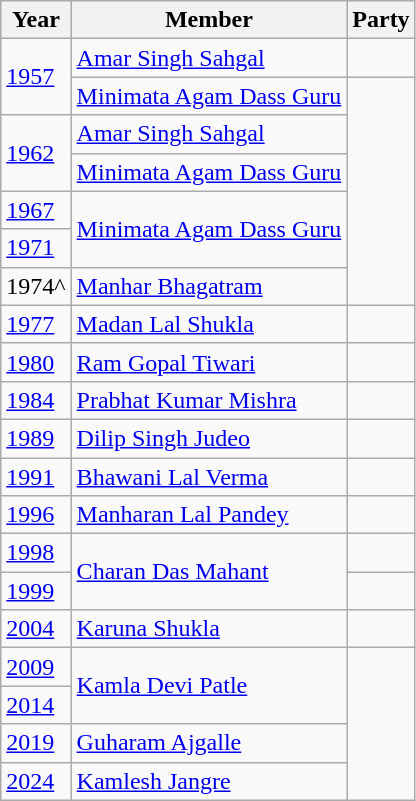<table class="wikitable">
<tr>
<th>Year</th>
<th>Member</th>
<th colspan=2>Party</th>
</tr>
<tr>
<td rowspan="2"><a href='#'>1957</a></td>
<td><a href='#'>Amar Singh Sahgal</a></td>
<td></td>
</tr>
<tr>
<td><a href='#'>Minimata Agam Dass Guru</a></td>
</tr>
<tr>
<td rowspan="2"><a href='#'>1962</a></td>
<td><a href='#'>Amar Singh Sahgal</a></td>
</tr>
<tr>
<td><a href='#'>Minimata Agam Dass Guru</a></td>
</tr>
<tr>
<td><a href='#'>1967</a></td>
<td rowspan="2"><a href='#'>Minimata Agam Dass Guru</a></td>
</tr>
<tr>
<td><a href='#'>1971</a></td>
</tr>
<tr>
<td>1974^</td>
<td><a href='#'>Manhar Bhagatram</a></td>
</tr>
<tr>
<td><a href='#'>1977</a></td>
<td><a href='#'>Madan Lal Shukla</a></td>
<td></td>
</tr>
<tr>
<td><a href='#'>1980</a></td>
<td><a href='#'>Ram Gopal Tiwari</a></td>
<td></td>
</tr>
<tr>
<td><a href='#'>1984</a></td>
<td><a href='#'>Prabhat Kumar Mishra</a></td>
<td></td>
</tr>
<tr>
<td><a href='#'>1989</a></td>
<td><a href='#'>Dilip Singh Judeo</a></td>
<td></td>
</tr>
<tr>
<td><a href='#'>1991</a></td>
<td><a href='#'>Bhawani Lal Verma</a></td>
<td></td>
</tr>
<tr>
<td><a href='#'>1996</a></td>
<td><a href='#'>Manharan Lal Pandey</a></td>
<td></td>
</tr>
<tr>
<td><a href='#'>1998</a></td>
<td rowspan="2"><a href='#'>Charan Das Mahant</a></td>
<td></td>
</tr>
<tr>
<td><a href='#'>1999</a></td>
</tr>
<tr>
<td><a href='#'>2004</a></td>
<td><a href='#'>Karuna Shukla</a></td>
<td></td>
</tr>
<tr>
<td><a href='#'>2009</a></td>
<td rowspan="2"><a href='#'>Kamla Devi Patle</a></td>
</tr>
<tr>
<td><a href='#'>2014</a></td>
</tr>
<tr>
<td><a href='#'>2019</a></td>
<td><a href='#'>Guharam Ajgalle</a></td>
</tr>
<tr>
<td><a href='#'>2024</a></td>
<td><a href='#'>Kamlesh Jangre</a></td>
</tr>
</table>
